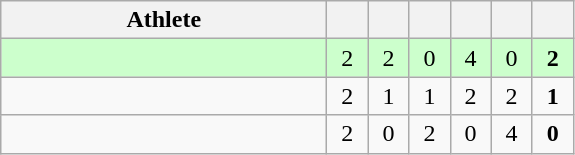<table class=wikitable style="text-align:center">
<tr>
<th width=210>Athlete</th>
<th width=20></th>
<th width=20></th>
<th width=20></th>
<th width=20></th>
<th width=20></th>
<th width=20></th>
</tr>
<tr bgcolor=ccffcc>
<td style="text-align:left"></td>
<td>2</td>
<td>2</td>
<td>0</td>
<td>4</td>
<td>0</td>
<td><strong>2</strong></td>
</tr>
<tr>
<td style="text-align:left"></td>
<td>2</td>
<td>1</td>
<td>1</td>
<td>2</td>
<td>2</td>
<td><strong>1</strong></td>
</tr>
<tr>
<td style="text-align:left"></td>
<td>2</td>
<td>0</td>
<td>2</td>
<td>0</td>
<td>4</td>
<td><strong>0</strong></td>
</tr>
</table>
